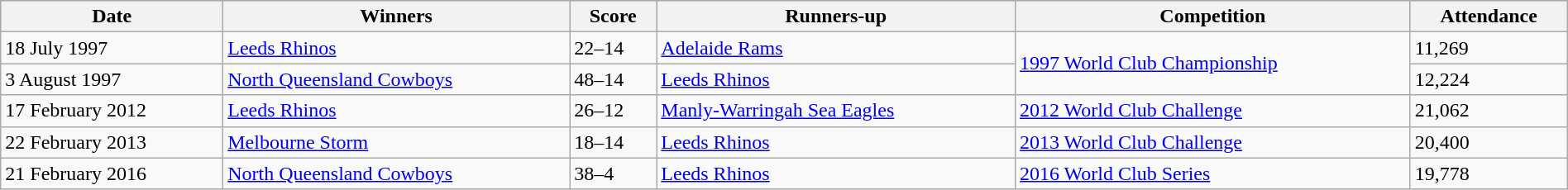<table class="wikitable" width=100%>
<tr bgcolor=#bdb76b>
<th>Date</th>
<th>Winners</th>
<th>Score</th>
<th>Runners-up</th>
<th>Competition</th>
<th>Attendance</th>
</tr>
<tr>
<td>18 July 1997</td>
<td> <a href='#'>Leeds Rhinos</a></td>
<td>22–14</td>
<td> <a href='#'>Adelaide Rams</a></td>
<td rowspan=2><a href='#'>1997 World Club Championship</a></td>
<td>11,269</td>
</tr>
<tr>
<td>3 August 1997</td>
<td> <a href='#'>North Queensland Cowboys</a></td>
<td>48–14</td>
<td> <a href='#'>Leeds Rhinos</a></td>
<td>12,224</td>
</tr>
<tr>
<td>17 February 2012</td>
<td> <a href='#'>Leeds Rhinos</a></td>
<td>26–12</td>
<td> <a href='#'>Manly-Warringah Sea Eagles</a></td>
<td><a href='#'>2012 World Club Challenge</a></td>
<td>21,062</td>
</tr>
<tr>
<td>22 February 2013</td>
<td> <a href='#'>Melbourne Storm</a></td>
<td>18–14</td>
<td> <a href='#'>Leeds Rhinos</a></td>
<td><a href='#'>2013 World Club Challenge</a></td>
<td>20,400</td>
</tr>
<tr>
<td>21 February 2016</td>
<td> <a href='#'>North Queensland Cowboys</a></td>
<td>38–4</td>
<td> <a href='#'>Leeds Rhinos</a></td>
<td><a href='#'>2016 World Club Series</a></td>
<td>19,778</td>
</tr>
</table>
